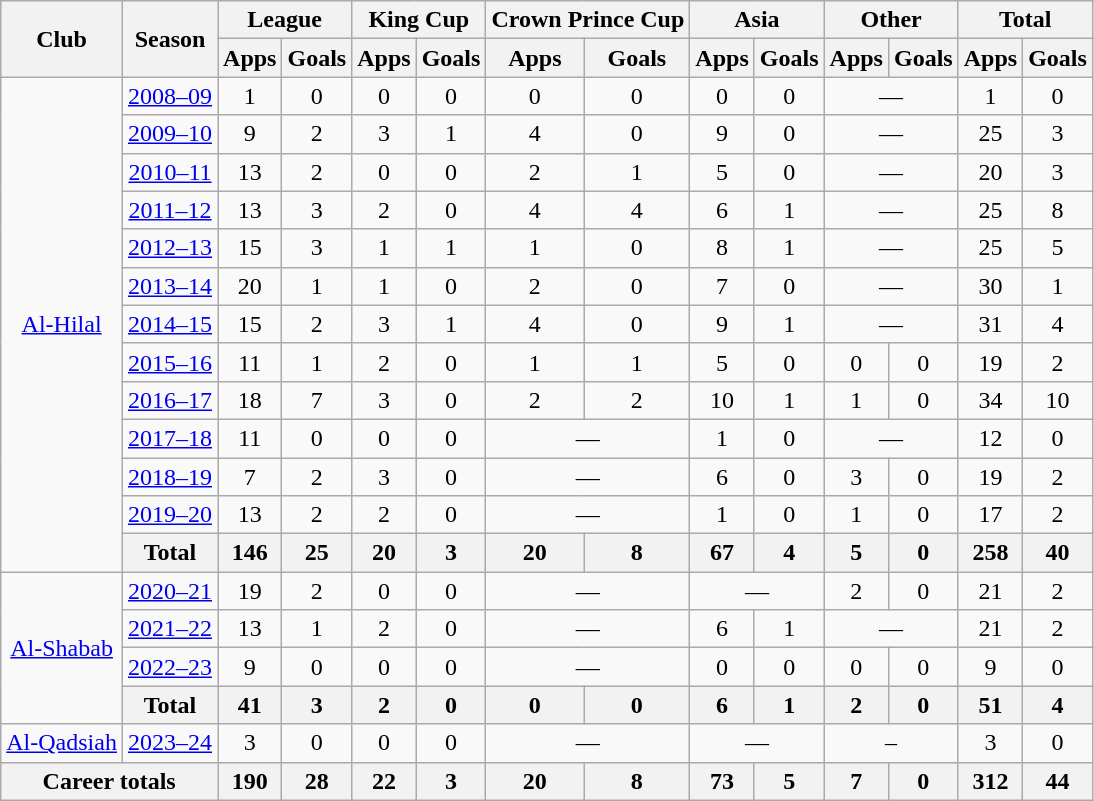<table class="wikitable" style="text-align: center">
<tr>
<th rowspan=2>Club</th>
<th rowspan=2>Season</th>
<th colspan=2>League</th>
<th colspan=2>King Cup</th>
<th colspan=2>Crown Prince Cup</th>
<th colspan=2>Asia</th>
<th colspan=2>Other</th>
<th colspan=2>Total</th>
</tr>
<tr>
<th>Apps</th>
<th>Goals</th>
<th>Apps</th>
<th>Goals</th>
<th>Apps</th>
<th>Goals</th>
<th>Apps</th>
<th>Goals</th>
<th>Apps</th>
<th>Goals</th>
<th>Apps</th>
<th>Goals</th>
</tr>
<tr>
<td rowspan=13><a href='#'>Al-Hilal</a></td>
<td><a href='#'>2008–09</a></td>
<td>1</td>
<td>0</td>
<td>0</td>
<td>0</td>
<td>0</td>
<td>0</td>
<td>0</td>
<td>0</td>
<td colspan=2>—</td>
<td>1</td>
<td>0</td>
</tr>
<tr>
<td><a href='#'>2009–10</a></td>
<td>9</td>
<td>2</td>
<td>3</td>
<td>1</td>
<td>4</td>
<td>0</td>
<td>9</td>
<td>0</td>
<td colspan=2>—</td>
<td>25</td>
<td>3</td>
</tr>
<tr>
<td><a href='#'>2010–11</a></td>
<td>13</td>
<td>2</td>
<td>0</td>
<td>0</td>
<td>2</td>
<td>1</td>
<td>5</td>
<td>0</td>
<td colspan=2>—</td>
<td>20</td>
<td>3</td>
</tr>
<tr>
<td><a href='#'>2011–12</a></td>
<td>13</td>
<td>3</td>
<td>2</td>
<td>0</td>
<td>4</td>
<td>4</td>
<td>6</td>
<td>1</td>
<td colspan=2>—</td>
<td>25</td>
<td>8</td>
</tr>
<tr>
<td><a href='#'>2012–13</a></td>
<td>15</td>
<td>3</td>
<td>1</td>
<td>1</td>
<td>1</td>
<td>0</td>
<td>8</td>
<td>1</td>
<td colspan=2>—</td>
<td>25</td>
<td>5</td>
</tr>
<tr>
<td><a href='#'>2013–14</a></td>
<td>20</td>
<td>1</td>
<td>1</td>
<td>0</td>
<td>2</td>
<td>0</td>
<td>7</td>
<td>0</td>
<td colspan=2>—</td>
<td>30</td>
<td>1</td>
</tr>
<tr>
<td><a href='#'>2014–15</a></td>
<td>15</td>
<td>2</td>
<td>3</td>
<td>1</td>
<td>4</td>
<td>0</td>
<td>9</td>
<td>1</td>
<td colspan=2>—</td>
<td>31</td>
<td>4</td>
</tr>
<tr>
<td><a href='#'>2015–16</a></td>
<td>11</td>
<td>1</td>
<td>2</td>
<td>0</td>
<td>1</td>
<td>1</td>
<td>5</td>
<td>0</td>
<td>0</td>
<td>0</td>
<td>19</td>
<td>2</td>
</tr>
<tr>
<td><a href='#'>2016–17</a></td>
<td>18</td>
<td>7</td>
<td>3</td>
<td>0</td>
<td>2</td>
<td>2</td>
<td>10</td>
<td>1</td>
<td>1</td>
<td>0</td>
<td>34</td>
<td>10</td>
</tr>
<tr>
<td><a href='#'>2017–18</a></td>
<td>11</td>
<td>0</td>
<td>0</td>
<td>0</td>
<td colspan=2>—</td>
<td>1</td>
<td>0</td>
<td colspan=2>—</td>
<td>12</td>
<td>0</td>
</tr>
<tr>
<td><a href='#'>2018–19</a></td>
<td>7</td>
<td>2</td>
<td>3</td>
<td>0</td>
<td colspan=2>—</td>
<td>6</td>
<td>0</td>
<td>3</td>
<td>0</td>
<td>19</td>
<td>2</td>
</tr>
<tr>
<td><a href='#'>2019–20</a></td>
<td>13</td>
<td>2</td>
<td>2</td>
<td>0</td>
<td colspan=2>—</td>
<td>1</td>
<td>0</td>
<td>1</td>
<td>0</td>
<td>17</td>
<td>2</td>
</tr>
<tr>
<th>Total</th>
<th>146</th>
<th>25</th>
<th>20</th>
<th>3</th>
<th>20</th>
<th>8</th>
<th>67</th>
<th>4</th>
<th>5</th>
<th>0</th>
<th>258</th>
<th>40</th>
</tr>
<tr>
<td rowspan=4><a href='#'>Al-Shabab</a></td>
<td><a href='#'>2020–21</a></td>
<td>19</td>
<td>2</td>
<td>0</td>
<td>0</td>
<td colspan=2>—</td>
<td colspan=2>—</td>
<td>2</td>
<td>0</td>
<td>21</td>
<td>2</td>
</tr>
<tr>
<td><a href='#'>2021–22</a></td>
<td>13</td>
<td>1</td>
<td>2</td>
<td>0</td>
<td colspan=2>—</td>
<td>6</td>
<td>1</td>
<td colspan=2>—</td>
<td>21</td>
<td>2</td>
</tr>
<tr>
<td><a href='#'>2022–23</a></td>
<td>9</td>
<td>0</td>
<td>0</td>
<td>0</td>
<td colspan=2>—</td>
<td>0</td>
<td>0</td>
<td>0</td>
<td>0</td>
<td>9</td>
<td>0</td>
</tr>
<tr>
<th>Total</th>
<th>41</th>
<th>3</th>
<th>2</th>
<th>0</th>
<th>0</th>
<th>0</th>
<th>6</th>
<th>1</th>
<th>2</th>
<th>0</th>
<th>51</th>
<th>4</th>
</tr>
<tr>
<td rowspan=1><a href='#'>Al-Qadsiah</a></td>
<td><a href='#'>2023–24</a></td>
<td>3</td>
<td>0</td>
<td>0</td>
<td>0</td>
<td colspan=2>—</td>
<td colspan=2>—</td>
<td colspan=2>–</td>
<td>3</td>
<td>0</td>
</tr>
<tr>
<th colspan=2>Career totals</th>
<th>190</th>
<th>28</th>
<th>22</th>
<th>3</th>
<th>20</th>
<th>8</th>
<th>73</th>
<th>5</th>
<th>7</th>
<th>0</th>
<th>312</th>
<th>44</th>
</tr>
</table>
